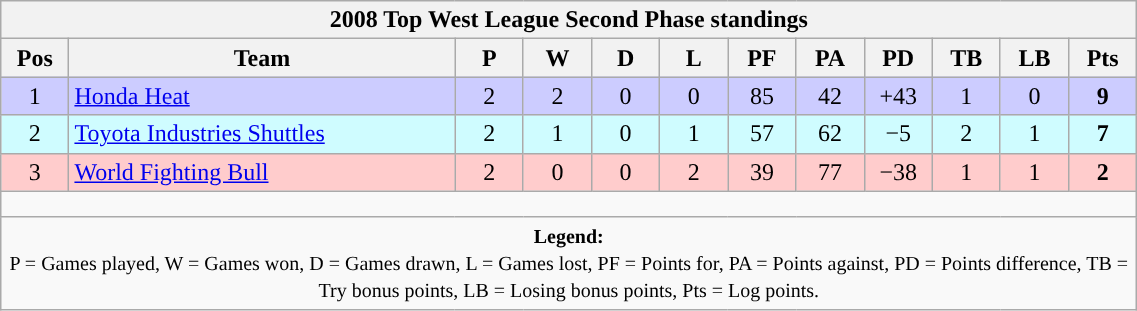<table class="wikitable" style="text-align:center; font-size:100%; width:60%;">
<tr>
<th colspan="100%" cellpadding="0" cellspacing="0"><strong>2008 Top West League Second Phase standings</strong></th>
</tr>
<tr>
<th style="width:6%;">Pos</th>
<th style="width:34%;">Team</th>
<th style="width:6%;">P</th>
<th style="width:6%;">W</th>
<th style="width:6%;">D</th>
<th style="width:6%;">L</th>
<th style="width:6%;">PF</th>
<th style="width:6%;">PA</th>
<th style="width:6%;">PD</th>
<th style="width:6%;">TB</th>
<th style="width:6%;">LB</th>
<th style="width:6%;">Pts<br></th>
</tr>
<tr style="background:#CCCCFF;">
<td>1</td>
<td style="text-align:left;"><a href='#'>Honda Heat</a></td>
<td>2</td>
<td>2</td>
<td>0</td>
<td>0</td>
<td>85</td>
<td>42</td>
<td>+43</td>
<td>1</td>
<td>0</td>
<td><strong>9</strong></td>
</tr>
<tr style="background:#CFFCFF;">
<td>2</td>
<td style="text-align:left;"><a href='#'>Toyota Industries Shuttles</a></td>
<td>2</td>
<td>1</td>
<td>0</td>
<td>1</td>
<td>57</td>
<td>62</td>
<td>−5</td>
<td>2</td>
<td>1</td>
<td><strong>7</strong></td>
</tr>
<tr style="background:#FFCCCC;">
<td>3</td>
<td style="text-align:left;"><a href='#'>World Fighting Bull</a></td>
<td>2</td>
<td>0</td>
<td>0</td>
<td>2</td>
<td>39</td>
<td>77</td>
<td>−38</td>
<td>1</td>
<td>1</td>
<td><strong>2</strong></td>
</tr>
<tr>
<td colspan="100%" style="height:10px;"></td>
</tr>
<tr>
<td colspan="100%"><small><strong>Legend:</strong> <br> P = Games played, W = Games won, D = Games drawn, L = Games lost, PF = Points for, PA = Points against, PD = Points difference, TB = Try bonus points, LB = Losing bonus points, Pts = Log points.</small></td>
</tr>
</table>
